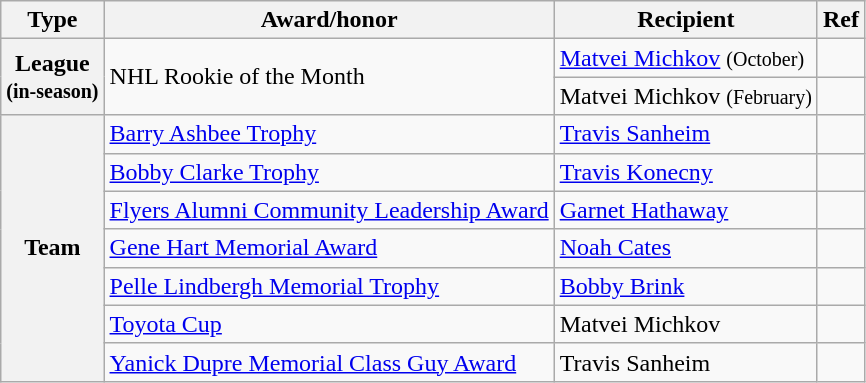<table class="wikitable">
<tr>
<th scope="col">Type</th>
<th scope="col">Award/honor</th>
<th scope="col">Recipient</th>
<th scope="col">Ref</th>
</tr>
<tr>
<th scope="row" rowspan="2">League<br><small>(in-season)</small></th>
<td rowspan="2">NHL Rookie of the Month</td>
<td><a href='#'>Matvei Michkov</a> <small>(October)</small></td>
<td></td>
</tr>
<tr>
<td>Matvei Michkov <small>(February)</small></td>
<td></td>
</tr>
<tr>
<th scope="row" rowspan="7">Team</th>
<td><a href='#'>Barry Ashbee Trophy</a></td>
<td><a href='#'>Travis Sanheim</a></td>
<td></td>
</tr>
<tr>
<td><a href='#'>Bobby Clarke Trophy</a></td>
<td><a href='#'>Travis Konecny</a></td>
<td></td>
</tr>
<tr>
<td><a href='#'>Flyers Alumni Community Leadership Award</a></td>
<td><a href='#'>Garnet Hathaway</a></td>
<td></td>
</tr>
<tr>
<td><a href='#'>Gene Hart Memorial Award</a></td>
<td><a href='#'>Noah Cates</a></td>
<td></td>
</tr>
<tr>
<td><a href='#'>Pelle Lindbergh Memorial Trophy</a></td>
<td><a href='#'>Bobby Brink</a></td>
<td></td>
</tr>
<tr>
<td><a href='#'>Toyota Cup</a></td>
<td>Matvei Michkov</td>
<td></td>
</tr>
<tr>
<td><a href='#'>Yanick Dupre Memorial Class Guy Award</a></td>
<td>Travis Sanheim</td>
<td></td>
</tr>
</table>
